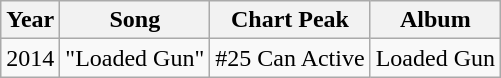<table class="wikitable">
<tr>
<th>Year</th>
<th>Song</th>
<th>Chart Peak</th>
<th>Album</th>
</tr>
<tr>
<td>2014</td>
<td>"Loaded Gun"</td>
<td>#25 Can Active</td>
<td>Loaded Gun</td>
</tr>
</table>
